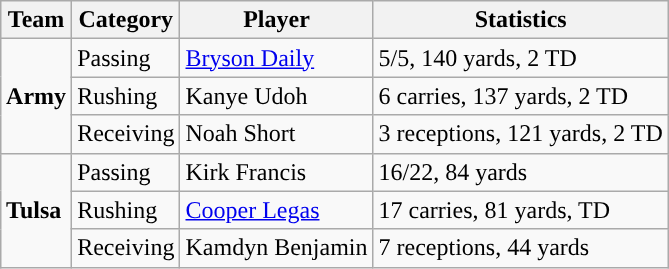<table class="wikitable" style="float: right;">
<tr>
<th>Team</th>
<th>Category</th>
<th>Player</th>
<th>Statistics</th>
</tr>
<tr>
<td rowspan=3><strong>Army</strong></td>
<td>Passing</td>
<td><a href='#'>Bryson Daily</a></td>
<td>5/5, 140 yards, 2 TD</td>
</tr>
<tr>
<td>Rushing</td>
<td>Kanye Udoh</td>
<td>6 carries, 137 yards, 2 TD</td>
</tr>
<tr>
<td>Receiving</td>
<td>Noah Short</td>
<td>3 receptions, 121 yards, 2 TD</td>
</tr>
<tr>
<td rowspan=3><strong>Tulsa</strong></td>
<td>Passing</td>
<td>Kirk Francis</td>
<td>16/22, 84 yards</td>
</tr>
<tr>
<td>Rushing</td>
<td><a href='#'>Cooper Legas</a></td>
<td>17 carries, 81 yards, TD</td>
</tr>
<tr>
<td>Receiving</td>
<td>Kamdyn Benjamin</td>
<td>7 receptions, 44 yards</td>
</tr>
</table>
